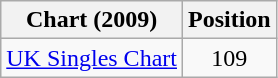<table class="wikitable">
<tr>
<th>Chart (2009)</th>
<th>Position</th>
</tr>
<tr>
<td><a href='#'>UK Singles Chart</a></td>
<td style="text-align:center;">109</td>
</tr>
</table>
